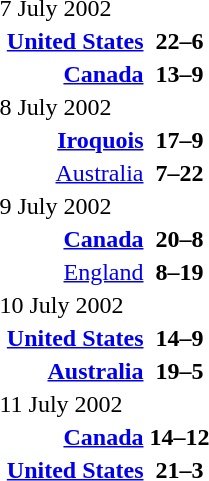<table>
<tr>
<th width=35%></th>
<th width=15%></th>
<th width=35%></th>
<th width=15%></th>
</tr>
<tr>
<td>7 July 2002</td>
</tr>
<tr>
<td align=right><strong><a href='#'>United States</a> </strong></td>
<td align=center><strong>22–6</strong></td>
<td></td>
<td></td>
</tr>
<tr>
<td align=right><strong><a href='#'>Canada</a> </strong></td>
<td align=center><strong>13–9</strong></td>
<td></td>
<td></td>
</tr>
<tr>
<td>8 July 2002</td>
</tr>
<tr>
<td align=right><strong><a href='#'>Iroquois</a> </strong></td>
<td align=center><strong>17–9</strong></td>
<td></td>
<td></td>
</tr>
<tr>
<td align=right><a href='#'>Australia</a> </td>
<td align=center><strong>7–22</strong></td>
<td><strong></strong></td>
<td></td>
</tr>
<tr>
<td>9 July 2002</td>
</tr>
<tr>
<td align=right><strong><a href='#'>Canada</a> </strong></td>
<td align=center><strong>20–8</strong></td>
<td></td>
<td></td>
</tr>
<tr>
<td align=right><a href='#'>England</a> </td>
<td align=center><strong>8–19 </strong></td>
<td><strong></strong></td>
<td></td>
</tr>
<tr>
<td>10 July 2002</td>
</tr>
<tr>
<td align=right><strong><a href='#'>United States</a> </strong></td>
<td align=center><strong>14–9</strong></td>
<td></td>
<td></td>
</tr>
<tr>
<td align=right><strong><a href='#'>Australia</a> </strong></td>
<td align=center><strong>19–5</strong></td>
<td></td>
<td></td>
</tr>
<tr>
<td>11 July 2002</td>
</tr>
<tr>
<td align=right><strong><a href='#'>Canada</a> </strong></td>
<td align=center><strong>14–12</strong></td>
<td></td>
<td></td>
</tr>
<tr>
<td align=right><strong><a href='#'>United States</a> </strong></td>
<td align=center><strong>21–3</strong></td>
<td></td>
<td></td>
</tr>
</table>
